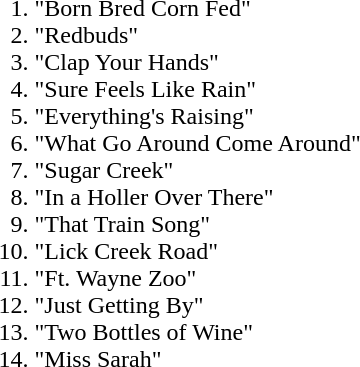<table>
<tr>
<td></td>
<td><br><ol><li>"Born Bred Corn Fed"</li><li>"Redbuds"</li><li>"Clap Your Hands"</li><li>"Sure Feels Like Rain"</li><li>"Everything's Raising"</li><li>"What Go Around Come Around"</li><li>"Sugar Creek"</li><li>"In a Holler Over There"</li><li>"That Train Song"</li><li>"Lick Creek Road"</li><li>"Ft. Wayne Zoo"</li><li>"Just Getting By"</li><li>"Two Bottles of Wine"</li><li>"Miss Sarah"</li></ol></td>
</tr>
</table>
